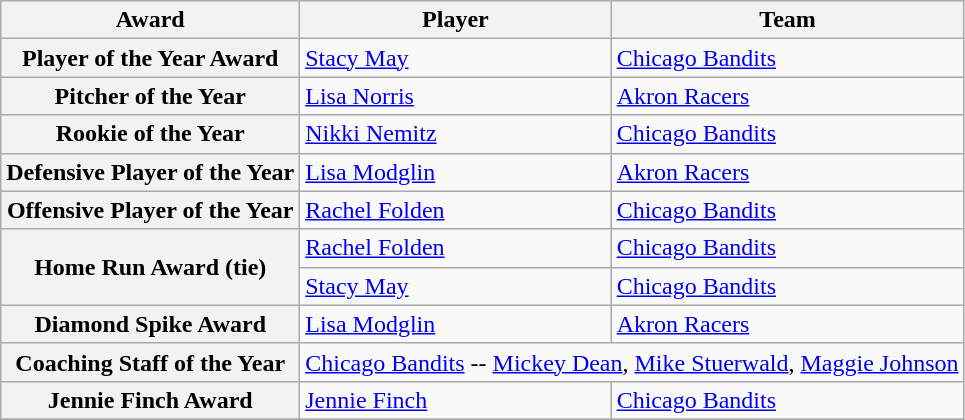<table class="wikitable">
<tr>
<th>Award</th>
<th>Player</th>
<th>Team</th>
</tr>
<tr>
<th>Player of the Year Award</th>
<td><a href='#'>Stacy May</a></td>
<td><a href='#'>Chicago Bandits</a></td>
</tr>
<tr>
<th>Pitcher of the Year</th>
<td><a href='#'>Lisa Norris</a></td>
<td><a href='#'>Akron Racers</a></td>
</tr>
<tr>
<th>Rookie of the Year</th>
<td><a href='#'>Nikki Nemitz</a></td>
<td><a href='#'>Chicago Bandits</a></td>
</tr>
<tr>
<th>Defensive Player of the Year</th>
<td><a href='#'>Lisa Modglin</a></td>
<td><a href='#'>Akron Racers</a></td>
</tr>
<tr>
<th>Offensive Player of the Year</th>
<td><a href='#'>Rachel Folden</a></td>
<td><a href='#'>Chicago Bandits</a></td>
</tr>
<tr>
<th rowspan="2">Home Run Award (tie)</th>
<td><a href='#'>Rachel Folden</a></td>
<td><a href='#'>Chicago Bandits</a></td>
</tr>
<tr>
<td><a href='#'>Stacy May</a></td>
<td><a href='#'>Chicago Bandits</a></td>
</tr>
<tr>
<th>Diamond Spike Award</th>
<td><a href='#'>Lisa Modglin</a></td>
<td><a href='#'>Akron Racers</a></td>
</tr>
<tr>
<th>Coaching Staff of the Year</th>
<td colspan=2 style="text-align:center"><a href='#'>Chicago Bandits</a> -- <a href='#'>Mickey Dean</a>, <a href='#'>Mike Stuerwald</a>, <a href='#'>Maggie Johnson</a></td>
</tr>
<tr>
<th>Jennie Finch Award</th>
<td><a href='#'>Jennie Finch</a></td>
<td><a href='#'>Chicago Bandits</a></td>
</tr>
<tr>
</tr>
</table>
